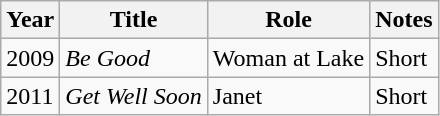<table class="wikitable sortable">
<tr>
<th>Year</th>
<th>Title</th>
<th>Role</th>
<th class="unsortable">Notes</th>
</tr>
<tr>
<td>2009</td>
<td><em>Be Good</em></td>
<td>Woman at Lake</td>
<td>Short</td>
</tr>
<tr>
<td>2011</td>
<td><em>Get Well Soon</em></td>
<td>Janet</td>
<td>Short</td>
</tr>
</table>
